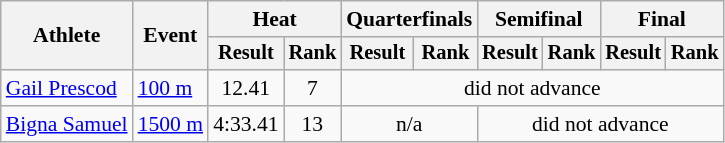<table class="wikitable" style="font-size:90%">
<tr>
<th rowspan="2">Athlete</th>
<th rowspan="2">Event</th>
<th colspan="2">Heat</th>
<th colspan="2">Quarterfinals</th>
<th colspan="2">Semifinal</th>
<th colspan="2">Final</th>
</tr>
<tr style="font-size:95%">
<th>Result</th>
<th>Rank</th>
<th>Result</th>
<th>Rank</th>
<th>Result</th>
<th>Rank</th>
<th>Result</th>
<th>Rank</th>
</tr>
<tr align=center>
<td align=left><a href='#'>Gail Prescod</a></td>
<td align=left><a href='#'>100 m</a></td>
<td>12.41</td>
<td>7</td>
<td colspan=6>did not advance</td>
</tr>
<tr align=center>
<td align=left><a href='#'>Bigna Samuel</a></td>
<td align=left><a href='#'>1500 m</a></td>
<td>4:33.41</td>
<td>13</td>
<td colspan=2>n/a</td>
<td colspan=4>did not advance</td>
</tr>
</table>
